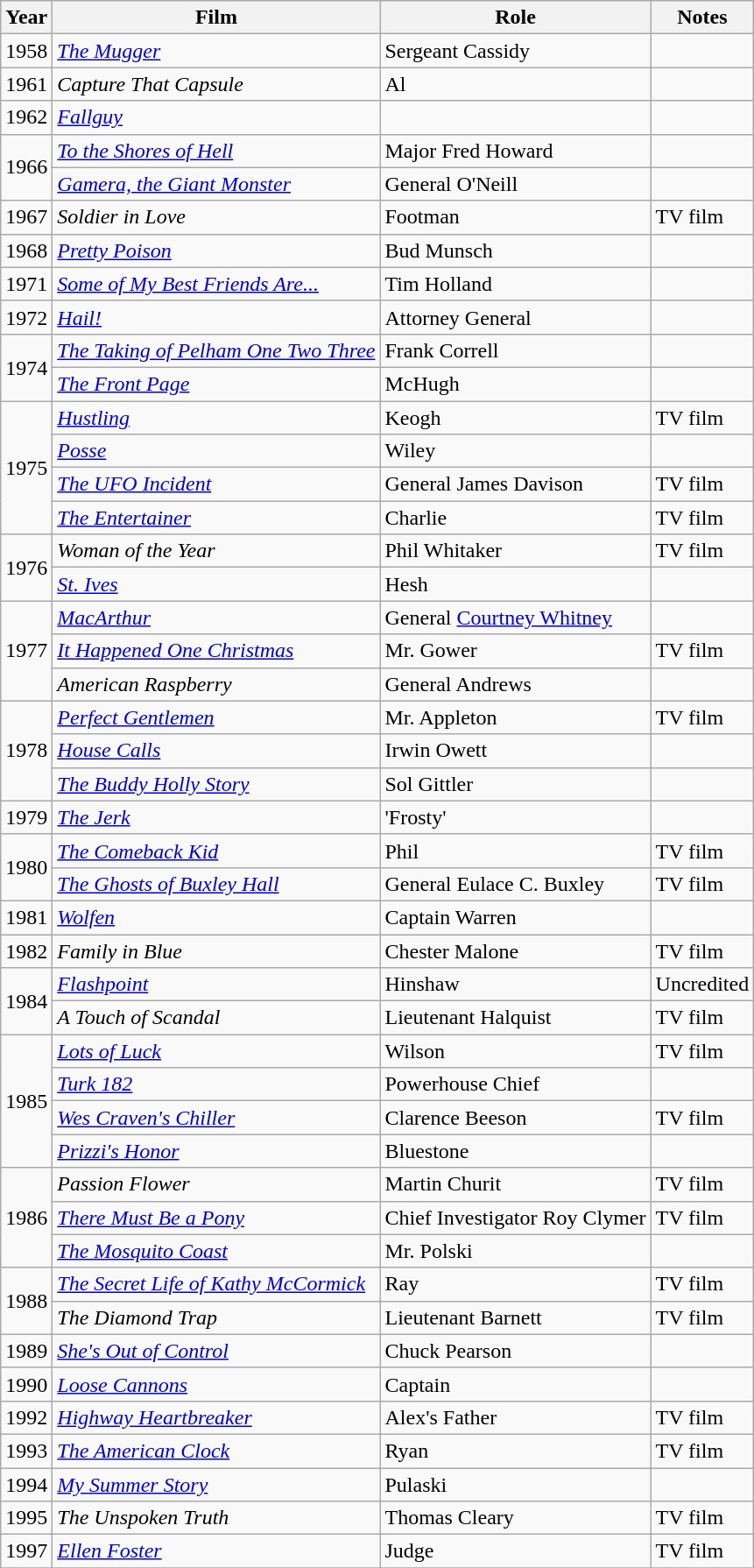<table class="wikitable">
<tr>
<th>Year</th>
<th>Film</th>
<th>Role</th>
<th>Notes</th>
</tr>
<tr>
<td>1958</td>
<td><em><a href='#'>The Mugger</a></em></td>
<td>Sergeant Cassidy</td>
<td></td>
</tr>
<tr>
<td>1961</td>
<td><em>Capture That Capsule</em></td>
<td>Al</td>
<td></td>
</tr>
<tr>
<td>1962</td>
<td><em><a href='#'>Fallguy</a></em></td>
<td></td>
<td></td>
</tr>
<tr>
<td rowspan="2">1966</td>
<td><em><a href='#'>To the Shores of Hell</a></em></td>
<td>Major Fred Howard</td>
<td></td>
</tr>
<tr>
<td><em><a href='#'>Gamera, the Giant Monster</a></em></td>
<td>General O'Neill</td>
<td></td>
</tr>
<tr>
<td>1967</td>
<td><em>Soldier in Love</em></td>
<td>Footman</td>
<td>TV film</td>
</tr>
<tr>
<td>1968</td>
<td><em><a href='#'>Pretty Poison</a></em></td>
<td>Bud Munsch</td>
<td></td>
</tr>
<tr>
<td>1971</td>
<td><em><a href='#'>Some of My Best Friends Are...</a></em></td>
<td>Tim Holland</td>
<td></td>
</tr>
<tr>
<td>1972</td>
<td><em><a href='#'>Hail!</a></em></td>
<td>Attorney General</td>
<td></td>
</tr>
<tr>
<td rowspan="2">1974</td>
<td><em><a href='#'>The Taking of Pelham One Two Three</a></em></td>
<td>Frank Correll</td>
<td></td>
</tr>
<tr>
<td><em><a href='#'>The Front Page</a></em></td>
<td>McHugh</td>
<td></td>
</tr>
<tr>
<td rowspan="4">1975</td>
<td><em><a href='#'>Hustling</a></em></td>
<td>Keogh</td>
<td>TV film</td>
</tr>
<tr>
<td><em><a href='#'>Posse</a></em></td>
<td>Wiley</td>
<td></td>
</tr>
<tr>
<td><em><a href='#'>The UFO Incident</a></em></td>
<td>General James Davison</td>
<td>TV film</td>
</tr>
<tr>
<td><em><a href='#'>The Entertainer</a></em></td>
<td>Charlie</td>
<td>TV film</td>
</tr>
<tr>
<td rowspan="2">1976</td>
<td><em>Woman of the Year</em></td>
<td>Phil Whitaker</td>
<td>TV film</td>
</tr>
<tr>
<td><em><a href='#'>St. Ives</a></em></td>
<td>Hesh</td>
<td></td>
</tr>
<tr>
<td rowspan="3">1977</td>
<td><em><a href='#'>MacArthur</a></em></td>
<td>General <a href='#'>Courtney Whitney</a></td>
<td></td>
</tr>
<tr>
<td><em><a href='#'>It Happened One Christmas</a></em></td>
<td>Mr. Gower</td>
<td>TV film</td>
</tr>
<tr>
<td><em>American Raspberry</em></td>
<td>General Andrews</td>
<td></td>
</tr>
<tr>
<td rowspan="3">1978</td>
<td><em><a href='#'>Perfect Gentlemen</a></em></td>
<td>Mr. Appleton</td>
<td>TV film</td>
</tr>
<tr>
<td><em><a href='#'>House Calls</a></em></td>
<td>Irwin Owett</td>
<td></td>
</tr>
<tr>
<td><em><a href='#'>The Buddy Holly Story</a></em></td>
<td>Sol Gittler</td>
<td></td>
</tr>
<tr>
<td>1979</td>
<td><em><a href='#'>The Jerk</a></em></td>
<td>'Frosty'</td>
<td></td>
</tr>
<tr>
<td rowspan="2">1980</td>
<td><em><a href='#'>The Comeback Kid</a></em></td>
<td>Phil</td>
<td>TV film</td>
</tr>
<tr>
<td><em><a href='#'>The Ghosts of Buxley Hall</a></em></td>
<td>General Eulace C. Buxley</td>
<td>TV film</td>
</tr>
<tr>
<td>1981</td>
<td><em><a href='#'>Wolfen</a></em></td>
<td>Captain Warren</td>
<td></td>
</tr>
<tr>
<td>1982</td>
<td><em>Family in Blue</em></td>
<td>Chester Malone</td>
<td>TV film</td>
</tr>
<tr>
<td rowspan="2">1984</td>
<td><em><a href='#'>Flashpoint</a></em></td>
<td>Hinshaw</td>
<td>Uncredited</td>
</tr>
<tr>
<td><em>A Touch of Scandal</em></td>
<td>Lieutenant Halquist</td>
<td>TV film</td>
</tr>
<tr>
<td rowspan="4">1985</td>
<td><em><a href='#'>Lots of Luck</a></em></td>
<td>Wilson</td>
<td>TV film</td>
</tr>
<tr>
<td><em><a href='#'>Turk 182</a></em></td>
<td>Powerhouse Chief</td>
<td></td>
</tr>
<tr>
<td><em><a href='#'>Wes Craven's Chiller</a></em></td>
<td>Clarence Beeson</td>
<td>TV film</td>
</tr>
<tr>
<td><em><a href='#'>Prizzi's Honor</a></em></td>
<td>Bluestone</td>
<td></td>
</tr>
<tr>
<td rowspan="3">1986</td>
<td><em>Passion Flower</em></td>
<td>Martin Churit</td>
<td>TV film</td>
</tr>
<tr>
<td><em><a href='#'>There Must Be a Pony</a></em></td>
<td>Chief Investigator Roy Clymer</td>
<td>TV film</td>
</tr>
<tr>
<td><em><a href='#'>The Mosquito Coast</a></em></td>
<td>Mr. Polski</td>
<td></td>
</tr>
<tr>
<td rowspan="2">1988</td>
<td><em><a href='#'>The Secret Life of Kathy McCormick</a></em></td>
<td>Ray</td>
<td>TV film</td>
</tr>
<tr>
<td><em>The Diamond Trap</em></td>
<td>Lieutenant Barnett</td>
<td>TV film</td>
</tr>
<tr>
<td>1989</td>
<td><em><a href='#'>She's Out of Control</a></em></td>
<td>Chuck Pearson</td>
<td></td>
</tr>
<tr>
<td>1990</td>
<td><em><a href='#'>Loose Cannons</a></em></td>
<td>Captain</td>
<td></td>
</tr>
<tr>
<td>1992</td>
<td><em><a href='#'>Highway Heartbreaker</a></em></td>
<td>Alex's Father</td>
<td>TV film</td>
</tr>
<tr>
<td>1993</td>
<td><em><a href='#'>The American Clock</a></em></td>
<td>Ryan</td>
<td>TV film</td>
</tr>
<tr>
<td>1994</td>
<td><em><a href='#'>My Summer Story</a></em></td>
<td>Pulaski</td>
<td></td>
</tr>
<tr>
<td>1995</td>
<td><em>The Unspoken Truth</em></td>
<td>Thomas Cleary</td>
<td>TV film</td>
</tr>
<tr>
<td>1997</td>
<td><em><a href='#'>Ellen Foster</a></em></td>
<td>Judge</td>
<td>TV film</td>
</tr>
<tr>
</tr>
</table>
